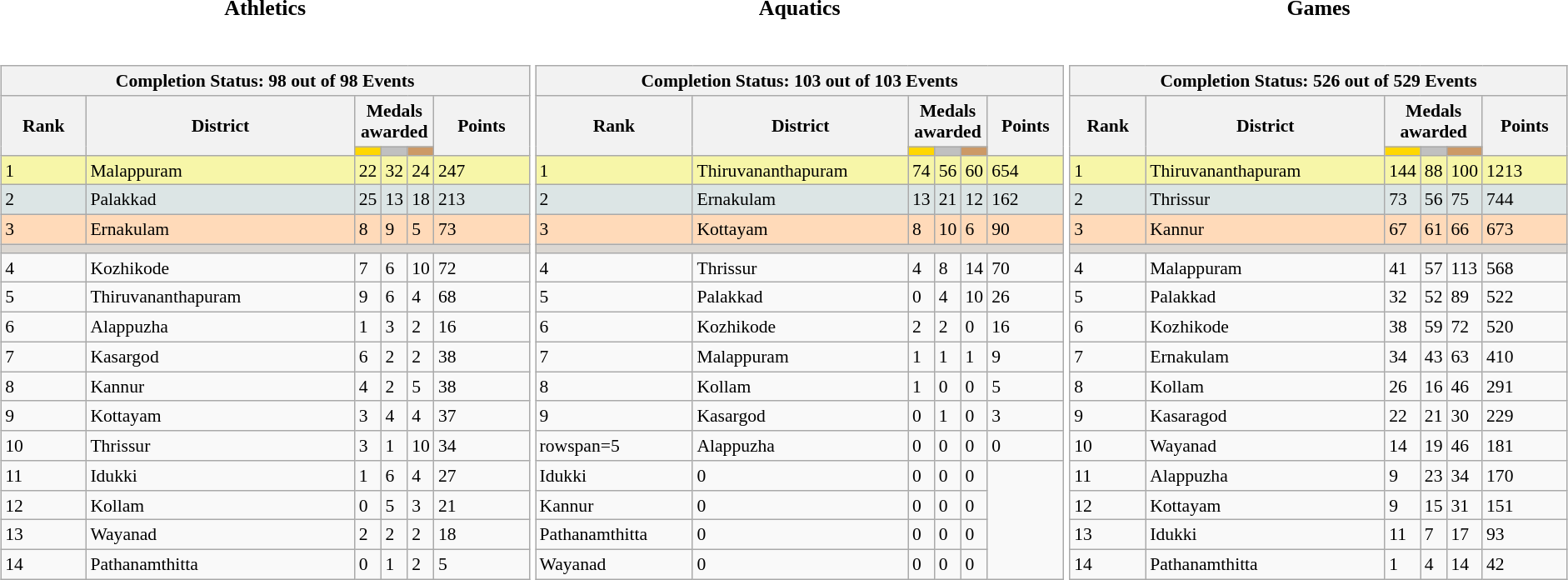<table style="font-size:90%;">
<tr>
<td width="34%" align="center"><big><strong>Athletics</strong></big></td>
<td width="34%" align="center"><big><strong>Aquatics</strong></big></td>
<td width="34%" align="center"><big><strong>Games</strong></big></td>
</tr>
<tr valign="top">
<td><br><table class="wikitable sortable" style="margin-left:auto;margin-right:auto;text-align:left">
<tr>
<th colspan=6>Completion Status: 98 out of 98 Events</th>
</tr>
<tr>
<th rowspan=2 data-sort-type="number">Rank</th>
<th rowspan=2>District</th>
<th colspan=3 width=12%>Medals awarded</th>
<th rowspan=2>Points</th>
</tr>
<tr>
<th align=center style="background:gold; width=7%;"></th>
<th align=center style="background:silver; width=7%;"></th>
<th align=center style="background:#cc9966; width=7%;"></th>
</tr>
<tr bgcolor="#F7F6A8";>
<td>1</td>
<td>Malappuram</td>
<td>22</td>
<td>32</td>
<td>24</td>
<td>247</td>
</tr>
<tr bgcolor="#DCE5E5";>
<td>2</td>
<td>Palakkad</td>
<td>25</td>
<td>13</td>
<td>18</td>
<td>213</td>
</tr>
<tr bgcolor="#FFDAB9";>
<td>3</td>
<td>Ernakulam</td>
<td>8</td>
<td>9</td>
<td>5</td>
<td>73</td>
</tr>
<tr>
<td colspan="6" bgcolor=#DBD7D2></td>
</tr>
<tr>
<td>4</td>
<td>Kozhikode</td>
<td>7</td>
<td>6</td>
<td>10</td>
<td>72</td>
</tr>
<tr>
<td>5</td>
<td>Thiruvananthapuram</td>
<td>9</td>
<td>6</td>
<td>4</td>
<td>68</td>
</tr>
<tr>
<td>6</td>
<td>Alappuzha</td>
<td>1</td>
<td>3</td>
<td>2</td>
<td>16</td>
</tr>
<tr>
<td>7</td>
<td>Kasargod</td>
<td>6</td>
<td>2</td>
<td>2</td>
<td>38</td>
</tr>
<tr>
<td>8</td>
<td>Kannur</td>
<td>4</td>
<td>2</td>
<td>5</td>
<td>38</td>
</tr>
<tr>
<td>9</td>
<td>Kottayam</td>
<td>3</td>
<td>4</td>
<td>4</td>
<td>37</td>
</tr>
<tr>
<td>10</td>
<td>Thrissur</td>
<td>3</td>
<td>1</td>
<td>10</td>
<td>34</td>
</tr>
<tr>
<td>11</td>
<td>Idukki</td>
<td>1</td>
<td>6</td>
<td>4</td>
<td>27</td>
</tr>
<tr>
<td>12</td>
<td>Kollam</td>
<td>0</td>
<td>5</td>
<td>3</td>
<td>21</td>
</tr>
<tr>
<td>13</td>
<td>Wayanad</td>
<td>2</td>
<td>2</td>
<td>2</td>
<td>18</td>
</tr>
<tr>
<td>14</td>
<td>Pathanamthitta</td>
<td>0</td>
<td>1</td>
<td>2</td>
<td>5</td>
</tr>
</table>
</td>
<td><br><table class="wikitable sortable" style="margin-left:auto;margin-right:auto;text-align: left">
<tr>
<th colspan=6>Completion Status: 103 out of 103 Events</th>
</tr>
<tr>
<th rowspan=2 data-sort-type="number">Rank</th>
<th rowspan=2>District</th>
<th colspan=3 width=12%>Medals awarded</th>
<th rowspan=2>Points</th>
</tr>
<tr>
<th align=center style="background:gold; width=7%;"></th>
<th align=center style="background:silver; width=7%;"></th>
<th align=center style="background:#cc9966; width=7%;"></th>
</tr>
<tr bgcolor="#F7F6A8";>
<td>1</td>
<td>Thiruvananthapuram</td>
<td>74</td>
<td>56</td>
<td>60</td>
<td>654</td>
</tr>
<tr bgcolor="#DCE5E5";>
<td>2</td>
<td>Ernakulam</td>
<td>13</td>
<td>21</td>
<td>12</td>
<td>162</td>
</tr>
<tr bgcolor="#FFDAB9";>
<td>3</td>
<td>Kottayam</td>
<td>8</td>
<td>10</td>
<td>6</td>
<td>90</td>
</tr>
<tr>
<td colspan="6" bgcolor=#DBD7D2></td>
</tr>
<tr>
<td>4</td>
<td>Thrissur</td>
<td>4</td>
<td>8</td>
<td>14</td>
<td>70</td>
</tr>
<tr>
<td>5</td>
<td>Palakkad</td>
<td>0</td>
<td>4</td>
<td>10</td>
<td>26</td>
</tr>
<tr>
<td>6</td>
<td>Kozhikode</td>
<td>2</td>
<td>2</td>
<td>0</td>
<td>16</td>
</tr>
<tr>
<td>7</td>
<td>Malappuram</td>
<td>1</td>
<td>1</td>
<td>1</td>
<td>9</td>
</tr>
<tr>
<td>8</td>
<td>Kollam</td>
<td>1</td>
<td>0</td>
<td>0</td>
<td>5</td>
</tr>
<tr>
<td>9</td>
<td>Kasargod</td>
<td>0</td>
<td>1</td>
<td>0</td>
<td>3</td>
</tr>
<tr>
<td>rowspan=5 </td>
<td>Alappuzha</td>
<td>0</td>
<td>0</td>
<td>0</td>
<td>0</td>
</tr>
<tr>
<td>Idukki</td>
<td>0</td>
<td>0</td>
<td>0</td>
<td>0</td>
</tr>
<tr>
<td>Kannur</td>
<td>0</td>
<td>0</td>
<td>0</td>
<td>0</td>
</tr>
<tr>
<td>Pathanamthitta</td>
<td>0</td>
<td>0</td>
<td>0</td>
<td>0</td>
</tr>
<tr>
<td>Wayanad</td>
<td>0</td>
<td>0</td>
<td>0</td>
<td>0</td>
</tr>
</table>
</td>
<td><br><table class="wikitable sortable" style="margin-left:auto;margin-right:auto;text-align: left">
<tr>
<th colspan=6>Completion Status: 526 out of 529 Events</th>
</tr>
<tr>
<th rowspan=2 data-sort-type="number">Rank</th>
<th rowspan=2>District</th>
<th colspan=3 width=12%>Medals awarded</th>
<th rowspan=2>Points</th>
</tr>
<tr>
<th align=center style="background:gold; width=7%;"></th>
<th align=center style="background:silver; width=7%;"></th>
<th align=center style="background:#cc9966; width=7%;"></th>
</tr>
<tr bgcolor="#F7F6A8";>
<td>1</td>
<td>Thiruvananthapuram</td>
<td>144</td>
<td>88</td>
<td>100</td>
<td>1213</td>
</tr>
<tr bgcolor="#DCE5E5";>
<td>2</td>
<td>Thrissur</td>
<td>73</td>
<td>56</td>
<td>75</td>
<td>744</td>
</tr>
<tr bgcolor="#FFDAB9";>
<td>3</td>
<td>Kannur</td>
<td>67</td>
<td>61</td>
<td>66</td>
<td>673</td>
</tr>
<tr>
<td colspan="6" bgcolor=#DBD7D2></td>
</tr>
<tr>
<td>4</td>
<td>Malappuram</td>
<td>41</td>
<td>57</td>
<td>113</td>
<td>568</td>
</tr>
<tr>
<td>5</td>
<td>Palakkad</td>
<td>32</td>
<td>52</td>
<td>89</td>
<td>522</td>
</tr>
<tr>
<td>6</td>
<td>Kozhikode</td>
<td>38</td>
<td>59</td>
<td>72</td>
<td>520</td>
</tr>
<tr>
<td>7</td>
<td>Ernakulam</td>
<td>34</td>
<td>43</td>
<td>63</td>
<td>410</td>
</tr>
<tr>
<td>8</td>
<td>Kollam</td>
<td>26</td>
<td>16</td>
<td>46</td>
<td>291</td>
</tr>
<tr>
<td>9</td>
<td>Kasaragod</td>
<td>22</td>
<td>21</td>
<td>30</td>
<td>229</td>
</tr>
<tr>
<td>10</td>
<td>Wayanad</td>
<td>14</td>
<td>19</td>
<td>46</td>
<td>181</td>
</tr>
<tr>
<td>11</td>
<td>Alappuzha</td>
<td>9</td>
<td>23</td>
<td>34</td>
<td>170</td>
</tr>
<tr>
<td>12</td>
<td>Kottayam</td>
<td>9</td>
<td>15</td>
<td>31</td>
<td>151</td>
</tr>
<tr>
<td>13</td>
<td>Idukki</td>
<td>11</td>
<td>7</td>
<td>17</td>
<td>93</td>
</tr>
<tr>
<td>14</td>
<td>Pathanamthitta</td>
<td>1</td>
<td>4</td>
<td>14</td>
<td>42</td>
</tr>
</table>
</td>
<td></td>
</tr>
<tr valign="top">
</tr>
</table>
